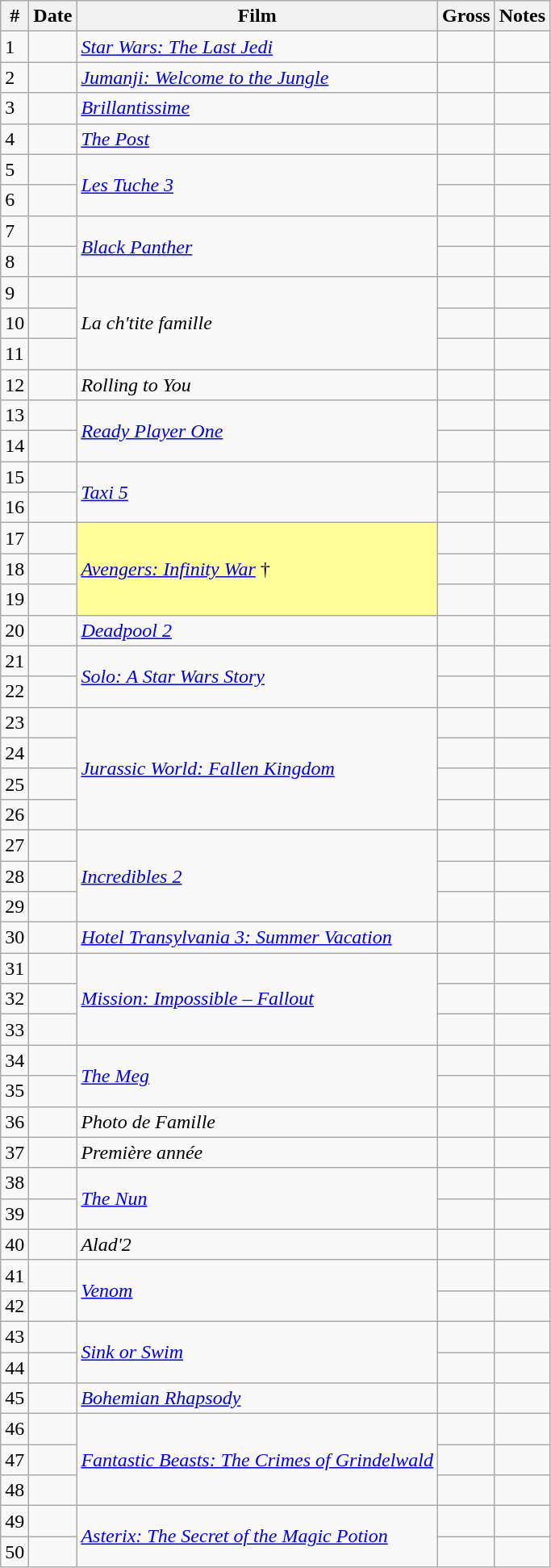<table class="wikitable sortable">
<tr>
<th>#</th>
<th>Date</th>
<th>Film</th>
<th>Gross</th>
<th>Notes</th>
</tr>
<tr>
<td>1</td>
<td></td>
<td><em><a href='#'>Star Wars: The Last Jedi</a></em></td>
<td></td>
<td></td>
</tr>
<tr>
<td>2</td>
<td></td>
<td><em><a href='#'>Jumanji: Welcome to the Jungle</a></em></td>
<td></td>
<td></td>
</tr>
<tr>
<td>3</td>
<td></td>
<td><em><a href='#'>Brillantissime</a></em></td>
<td></td>
<td></td>
</tr>
<tr>
<td>4</td>
<td></td>
<td><em><a href='#'>The Post</a></em></td>
<td></td>
<td></td>
</tr>
<tr>
<td>5</td>
<td></td>
<td rowspan="2"><em><a href='#'>Les Tuche 3</a></em></td>
<td></td>
<td></td>
</tr>
<tr>
<td>6</td>
<td></td>
<td></td>
<td></td>
</tr>
<tr>
<td>7</td>
<td></td>
<td rowspan="2"><em><a href='#'>Black Panther</a></em></td>
<td></td>
<td></td>
</tr>
<tr>
<td>8</td>
<td></td>
<td></td>
<td></td>
</tr>
<tr>
<td>9</td>
<td></td>
<td rowspan="3"><em>La ch'tite famille</em></td>
<td></td>
<td></td>
</tr>
<tr>
<td>10</td>
<td></td>
<td></td>
<td></td>
</tr>
<tr>
<td>11</td>
<td></td>
<td></td>
<td></td>
</tr>
<tr>
<td>12</td>
<td></td>
<td><em>Rolling to You</em></td>
<td></td>
<td></td>
</tr>
<tr>
<td>13</td>
<td></td>
<td rowspan="2"><em><a href='#'>Ready Player One</a></em></td>
<td></td>
<td></td>
</tr>
<tr>
<td>14</td>
<td></td>
<td></td>
<td></td>
</tr>
<tr>
<td>15</td>
<td></td>
<td rowspan="2"><em><a href='#'>Taxi 5</a></em></td>
<td></td>
<td></td>
</tr>
<tr>
<td>16</td>
<td></td>
<td></td>
<td></td>
</tr>
<tr>
<td>17</td>
<td></td>
<td rowspan="3" style="background-color:#FFFF99"><em><a href='#'>Avengers: Infinity War</a></em> †</td>
<td></td>
<td></td>
</tr>
<tr>
<td>18</td>
<td></td>
<td></td>
<td></td>
</tr>
<tr>
<td>19</td>
<td></td>
<td></td>
<td></td>
</tr>
<tr>
<td>20</td>
<td></td>
<td><em><a href='#'>Deadpool 2</a></em></td>
<td></td>
<td></td>
</tr>
<tr>
<td>21</td>
<td></td>
<td rowspan="2"><em><a href='#'>Solo: A Star Wars Story</a></em></td>
<td></td>
<td></td>
</tr>
<tr>
<td>22</td>
<td></td>
<td></td>
<td></td>
</tr>
<tr>
<td>23</td>
<td></td>
<td rowspan="4"><em><a href='#'>Jurassic World: Fallen Kingdom</a></em></td>
<td></td>
<td></td>
</tr>
<tr>
<td>24</td>
<td></td>
<td></td>
<td></td>
</tr>
<tr>
<td>25</td>
<td></td>
<td></td>
<td></td>
</tr>
<tr>
<td>26</td>
<td></td>
<td></td>
<td></td>
</tr>
<tr>
<td>27</td>
<td></td>
<td rowspan="3"><em><a href='#'>Incredibles 2</a></em></td>
<td></td>
<td></td>
</tr>
<tr>
<td>28</td>
<td></td>
<td></td>
<td></td>
</tr>
<tr>
<td>29</td>
<td></td>
<td></td>
<td></td>
</tr>
<tr>
<td>30</td>
<td></td>
<td><em><a href='#'>Hotel Transylvania 3: Summer Vacation</a></em></td>
<td></td>
<td></td>
</tr>
<tr>
<td>31</td>
<td></td>
<td rowspan="3"><em><a href='#'>Mission: Impossible – Fallout</a></em></td>
<td></td>
<td></td>
</tr>
<tr>
<td>32</td>
<td></td>
<td></td>
<td></td>
</tr>
<tr>
<td>33</td>
<td></td>
<td></td>
<td></td>
</tr>
<tr>
<td>34</td>
<td></td>
<td rowspan="2"><em><a href='#'>The Meg</a></em></td>
<td></td>
<td></td>
</tr>
<tr>
<td>35</td>
<td></td>
<td></td>
<td></td>
</tr>
<tr>
<td>36</td>
<td></td>
<td><em>Photo de Famille</em></td>
<td></td>
<td></td>
</tr>
<tr>
<td>37</td>
<td></td>
<td><em>Première année</em></td>
<td></td>
<td></td>
</tr>
<tr>
<td>38</td>
<td></td>
<td rowspan="2"><em><a href='#'>The Nun</a></em></td>
<td></td>
<td></td>
</tr>
<tr>
<td>39</td>
<td></td>
<td></td>
<td></td>
</tr>
<tr>
<td>40</td>
<td></td>
<td><em>Alad'2</em></td>
<td></td>
<td></td>
</tr>
<tr>
<td>41</td>
<td></td>
<td rowspan="2"><em><a href='#'>Venom</a></em></td>
<td></td>
<td></td>
</tr>
<tr>
<td>42</td>
<td></td>
<td></td>
<td></td>
</tr>
<tr>
<td>43</td>
<td></td>
<td rowspan="2"><em><a href='#'>Sink or Swim</a></em></td>
<td></td>
<td></td>
</tr>
<tr>
<td>44</td>
<td></td>
<td></td>
<td></td>
</tr>
<tr>
<td>45</td>
<td></td>
<td><em><a href='#'>Bohemian Rhapsody</a></em></td>
<td></td>
<td></td>
</tr>
<tr>
<td>46</td>
<td></td>
<td rowspan="3"><em><a href='#'>Fantastic Beasts: The Crimes of Grindelwald</a></em></td>
<td></td>
<td></td>
</tr>
<tr>
<td>47</td>
<td></td>
<td></td>
<td></td>
</tr>
<tr>
<td>48</td>
<td></td>
<td></td>
<td></td>
</tr>
<tr>
<td>49</td>
<td></td>
<td rowspan="2"><em><a href='#'>Asterix: The Secret of the Magic Potion</a></em></td>
<td></td>
<td></td>
</tr>
<tr>
<td>50</td>
<td></td>
<td></td>
<td></td>
</tr>
</table>
